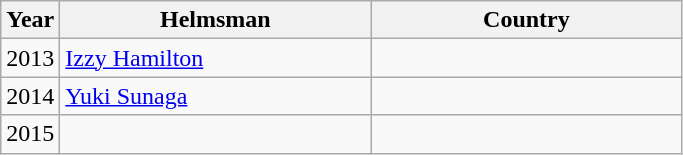<table class=wikitable>
<tr>
<th>Year</th>
<th width=200px>Helmsman</th>
<th width=200px>Country</th>
</tr>
<tr>
<td>2013</td>
<td><a href='#'>Izzy Hamilton</a></td>
<td></td>
</tr>
<tr>
<td>2014</td>
<td><a href='#'>Yuki Sunaga</a></td>
<td></td>
</tr>
<tr>
<td>2015</td>
<td></td>
<td></td>
</tr>
</table>
